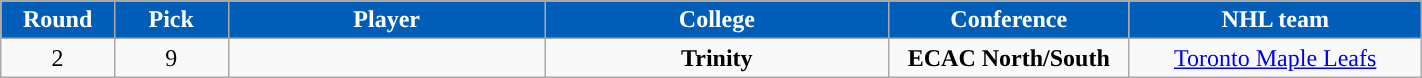<table class="wikitable sortable" width="75%">
<tr>
<th style="color:white; background-color:#005EB8; width: 4em;">Round</th>
<th style="color:white; background-color:#005EB8; width: 4em;">Pick</th>
<th style="color:white; background-color:#005EB8; width: 12em;">Player</th>
<th style="color:white; background-color:#005EB8; width: 13em;">College</th>
<th style="color:white; background-color:#005EB8; width: 9em;">Conference</th>
<th style="color:white; background-color:#005EB8; width: 11em;">NHL team</th>
</tr>
<tr align="center" bgcolor="">
<td>2</td>
<td>9</td>
<td></td>
<td><strong>Trinity</strong></td>
<td><strong>ECAC North/South</strong></td>
<td><a href='#'>Toronto Maple Leafs</a></td>
</tr>
</table>
